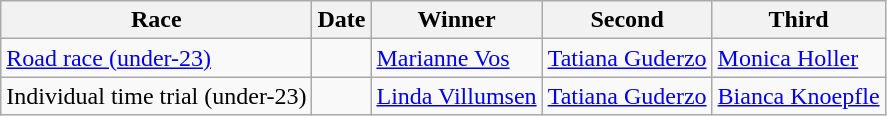<table class="wikitable">
<tr>
<th>Race</th>
<th>Date</th>
<th>Winner</th>
<th>Second</th>
<th>Third</th>
</tr>
<tr>
<td><a href='#'>Road race (under-23)</a></td>
<td></td>
<td> <a href='#'>Marianne Vos</a></td>
<td> <a href='#'>Tatiana Guderzo</a></td>
<td> <a href='#'>Monica Holler</a></td>
</tr>
<tr>
<td>Individual time trial (under-23)</td>
<td></td>
<td> <a href='#'>Linda Villumsen</a></td>
<td> <a href='#'>Tatiana Guderzo</a></td>
<td> <a href='#'>Bianca Knoepfle</a></td>
</tr>
</table>
